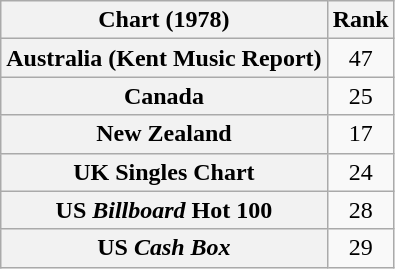<table class="wikitable sortable plainrowheaders">
<tr>
<th scope="col">Chart (1978)</th>
<th scope="col">Rank</th>
</tr>
<tr>
<th scope="row">Australia (Kent Music Report)</th>
<td style="text-align:center;">47</td>
</tr>
<tr>
<th scope="row">Canada</th>
<td style="text-align:center;">25</td>
</tr>
<tr>
<th scope="row">New Zealand</th>
<td style="text-align:center;">17</td>
</tr>
<tr>
<th scope="row">UK Singles Chart</th>
<td style="text-align:center;">24</td>
</tr>
<tr>
<th scope="row">US <em>Billboard</em> Hot 100</th>
<td style="text-align:center;">28</td>
</tr>
<tr>
<th scope="row">US <em>Cash Box</em></th>
<td style="text-align:center;">29</td>
</tr>
</table>
